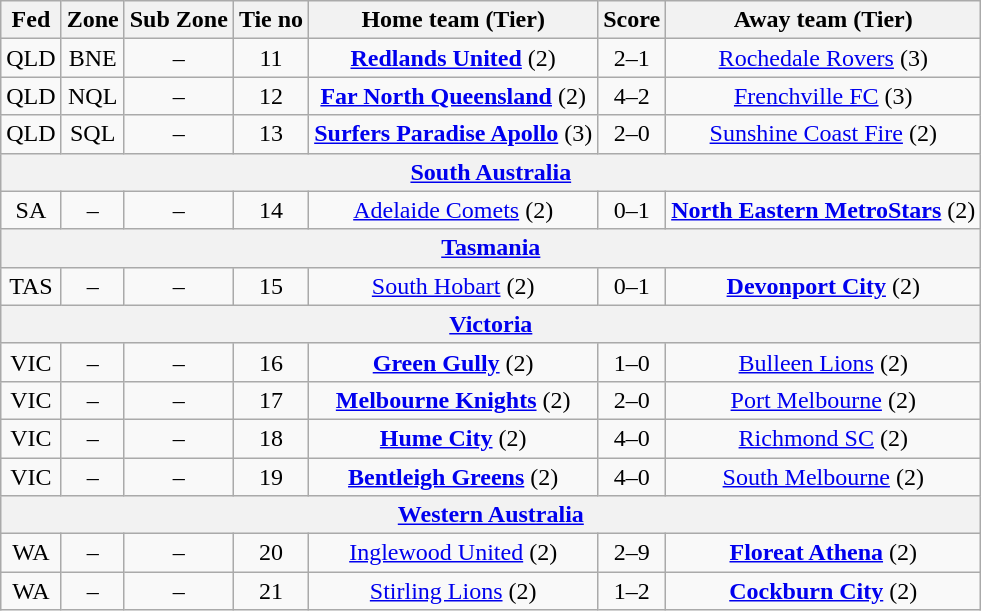<table class="wikitable" style="text-align:center">
<tr>
<th>Fed</th>
<th>Zone</th>
<th>Sub Zone</th>
<th>Tie no</th>
<th>Home team (Tier)</th>
<th>Score</th>
<th>Away team (Tier)</th>
</tr>
<tr>
<td>QLD</td>
<td>BNE</td>
<td>–</td>
<td>11</td>
<td><strong><a href='#'>Redlands United</a></strong> (2)</td>
<td>2–1</td>
<td><a href='#'>Rochedale Rovers</a> (3)</td>
</tr>
<tr>
<td>QLD</td>
<td>NQL</td>
<td>–</td>
<td>12</td>
<td><strong><a href='#'>Far North Queensland</a></strong> (2)</td>
<td>4–2</td>
<td><a href='#'>Frenchville FC</a> (3)</td>
</tr>
<tr>
<td>QLD</td>
<td>SQL</td>
<td>–</td>
<td>13</td>
<td><strong><a href='#'>Surfers Paradise Apollo</a></strong> (3)</td>
<td>2–0</td>
<td><a href='#'>Sunshine Coast Fire</a> (2)</td>
</tr>
<tr>
<th colspan=7><a href='#'>South Australia</a></th>
</tr>
<tr>
<td>SA</td>
<td>–</td>
<td>–</td>
<td>14</td>
<td><a href='#'>Adelaide Comets</a> (2)</td>
<td>0–1</td>
<td><strong><a href='#'>North Eastern MetroStars</a></strong> (2)</td>
</tr>
<tr>
<th colspan=7><a href='#'>Tasmania</a></th>
</tr>
<tr>
<td>TAS</td>
<td>–</td>
<td>–</td>
<td>15</td>
<td><a href='#'>South Hobart</a> (2)</td>
<td>0–1</td>
<td><strong><a href='#'>Devonport City</a></strong> (2)</td>
</tr>
<tr>
<th colspan=7><a href='#'>Victoria</a></th>
</tr>
<tr>
<td>VIC</td>
<td>–</td>
<td>–</td>
<td>16</td>
<td><strong><a href='#'>Green Gully</a></strong> (2)</td>
<td>1–0</td>
<td><a href='#'>Bulleen Lions</a> (2)</td>
</tr>
<tr>
<td>VIC</td>
<td>–</td>
<td>–</td>
<td>17</td>
<td><strong><a href='#'>Melbourne Knights</a></strong> (2)</td>
<td>2–0</td>
<td><a href='#'>Port Melbourne</a>  (2)</td>
</tr>
<tr>
<td>VIC</td>
<td>–</td>
<td>–</td>
<td>18</td>
<td><strong><a href='#'>Hume City</a></strong> (2)</td>
<td>4–0</td>
<td><a href='#'>Richmond SC</a> (2)</td>
</tr>
<tr>
<td>VIC</td>
<td>–</td>
<td>–</td>
<td>19</td>
<td><strong><a href='#'>Bentleigh Greens</a></strong> (2)</td>
<td>4–0</td>
<td><a href='#'>South Melbourne</a> (2)</td>
</tr>
<tr>
<th colspan=7><a href='#'>Western Australia</a></th>
</tr>
<tr>
<td>WA</td>
<td>–</td>
<td>–</td>
<td>20</td>
<td><a href='#'>Inglewood United</a> (2)</td>
<td>2–9</td>
<td><strong><a href='#'>Floreat Athena</a></strong> (2)</td>
</tr>
<tr>
<td>WA</td>
<td>–</td>
<td>–</td>
<td>21</td>
<td><a href='#'>Stirling Lions</a> (2)</td>
<td>1–2</td>
<td><strong><a href='#'>Cockburn City</a></strong> (2)</td>
</tr>
</table>
